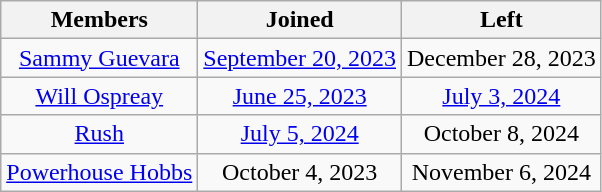<table class="wikitable sortable" style="text-align:center;">
<tr>
<th>Members</th>
<th>Joined</th>
<th>Left</th>
</tr>
<tr>
<td><a href='#'>Sammy Guevara</a></td>
<td><a href='#'>September 20, 2023</a></td>
<td>December 28, 2023</td>
</tr>
<tr>
<td><a href='#'>Will Ospreay</a></td>
<td><a href='#'>June 25, 2023</a></td>
<td><a href='#'>July 3, 2024</a></td>
</tr>
<tr>
<td><a href='#'>Rush</a></td>
<td><a href='#'>July 5, 2024</a></td>
<td>October 8, 2024</td>
</tr>
<tr>
<td><a href='#'>Powerhouse Hobbs</a></td>
<td>October 4, 2023</td>
<td>November 6, 2024</td>
</tr>
</table>
